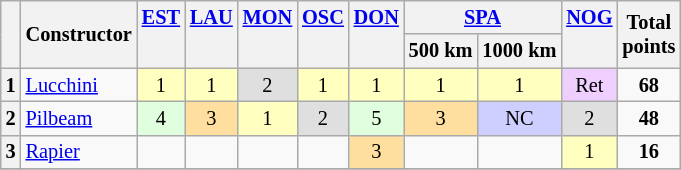<table class="wikitable" style="font-size: 85%; text-align:center;">
<tr valign="top">
<th rowspan=2 valign=middle></th>
<th rowspan=2 valign=middle>Constructor</th>
<th rowspan=2><a href='#'>EST</a><br></th>
<th rowspan=2><a href='#'>LAU</a><br></th>
<th rowspan=2><a href='#'>MON</a><br></th>
<th rowspan=2><a href='#'>OSC</a><br></th>
<th rowspan=2><a href='#'>DON</a><br></th>
<th colspan=2><a href='#'>SPA</a> </th>
<th rowspan=2><a href='#'>NOG</a><br></th>
<th rowspan=2 valign=middle>Total<br>points</th>
</tr>
<tr>
<th>500 km</th>
<th>1000 km</th>
</tr>
<tr>
<th>1</th>
<td align=left><a href='#'>Lucchini</a></td>
<td style="background:#FFFFBF;">1</td>
<td style="background:#FFFFBF;">1</td>
<td style="background:#DFDFDF;">2</td>
<td style="background:#FFFFBF;">1</td>
<td style="background:#FFFFBF;">1</td>
<td style="background:#FFFFBF;">1</td>
<td style="background:#FFFFBF;">1</td>
<td style="background:#EFCFFF;">Ret</td>
<td><strong>68</strong></td>
</tr>
<tr>
<th>2</th>
<td align=left><a href='#'>Pilbeam</a></td>
<td style="background:#DFFFDF;">4</td>
<td style="background:#FFDF9F;">3</td>
<td style="background:#FFFFBF;">1</td>
<td style="background:#DFDFDF;">2</td>
<td style="background:#DFFFDF;">5</td>
<td style="background:#FFDF9F;">3</td>
<td style="background:#CFCFFF;">NC</td>
<td style="background:#DFDFDF;">2</td>
<td><strong>48</strong></td>
</tr>
<tr>
<th>3</th>
<td align=left><a href='#'>Rapier</a></td>
<td></td>
<td></td>
<td></td>
<td></td>
<td style="background:#FFDF9F;">3</td>
<td></td>
<td></td>
<td style="background:#FFFFBF;">1</td>
<td><strong>16</strong></td>
</tr>
<tr>
</tr>
</table>
